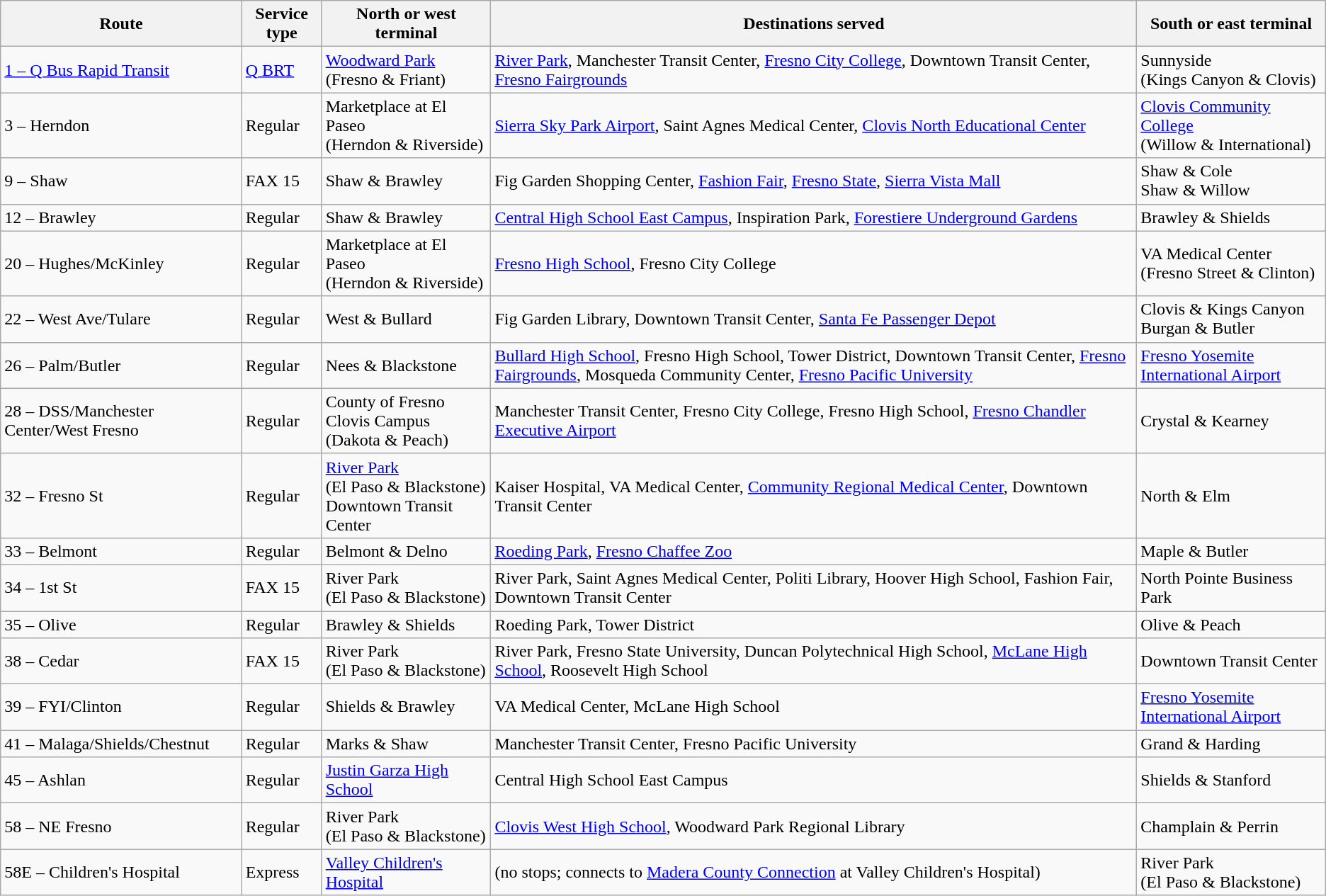<table class="wikitable sticky-header">
<tr>
<th>Route</th>
<th>Service type</th>
<th>North or west terminal</th>
<th>Destinations served</th>
<th>South or east terminal</th>
</tr>
<tr>
<td><a href='#'>1 – Q Bus Rapid Transit</a></td>
<td><a href='#'>Q BRT</a></td>
<td><a href='#'>Woodward Park</a><br>(Fresno & Friant)</td>
<td><a href='#'>River Park</a>, Manchester Transit Center, <a href='#'>Fresno City College</a>, Downtown Transit Center, <a href='#'>Fresno Fairgrounds</a></td>
<td>Sunnyside<br>(Kings Canyon & Clovis)</td>
</tr>
<tr>
<td> 3 – Herndon</td>
<td>Regular</td>
<td>Marketplace at El Paseo<br>(Herndon & Riverside)</td>
<td><a href='#'>Sierra Sky Park Airport</a>, Saint Agnes Medical Center, <a href='#'>Clovis North Educational Center</a></td>
<td><a href='#'>Clovis Community College</a><br>(Willow & International)</td>
</tr>
<tr>
<td> 9 – Shaw</td>
<td>FAX 15</td>
<td>Shaw & Brawley</td>
<td>Fig Garden Shopping Center, <a href='#'>Fashion Fair</a>, <a href='#'>Fresno State</a>, <a href='#'>Sierra Vista Mall</a></td>
<td>Shaw & Cole<br>Shaw & Willow </td>
</tr>
<tr>
<td> 12 – Brawley</td>
<td>Regular</td>
<td>Shaw & Brawley</td>
<td><a href='#'>Central High School East Campus</a>, Inspiration Park, <a href='#'>Forestiere Underground Gardens</a></td>
<td>Brawley & Shields</td>
</tr>
<tr>
<td> 20 – Hughes/McKinley</td>
<td>Regular</td>
<td>Marketplace at El Paseo<br>(Herndon & Riverside)</td>
<td><a href='#'>Fresno High School</a>, Fresno City College</td>
<td>VA Medical Center<br>(Fresno Street & Clinton)</td>
</tr>
<tr>
<td> 22 – West Ave/Tulare</td>
<td>Regular</td>
<td>West & Bullard</td>
<td>Fig Garden Library, Downtown Transit Center, <a href='#'>Santa Fe Passenger Depot</a></td>
<td>Clovis & Kings Canyon<br>Burgan & Butler </td>
</tr>
<tr>
<td> 26 – Palm/Butler</td>
<td>Regular</td>
<td>Nees & Blackstone</td>
<td><a href='#'>Bullard High School</a>, Fresno High School, Tower District, Downtown Transit Center, <a href='#'>Fresno Fairgrounds</a>, Mosqueda Community Center, <a href='#'>Fresno Pacific University</a></td>
<td> <a href='#'>Fresno Yosemite International Airport</a></td>
</tr>
<tr>
<td> 28 – DSS/Manchester Center/West Fresno</td>
<td>Regular</td>
<td>County of Fresno Clovis Campus<br>(Dakota & Peach)</td>
<td>Manchester Transit Center, Fresno City College, Fresno High School, <a href='#'>Fresno Chandler Executive Airport</a></td>
<td>Crystal & Kearney</td>
</tr>
<tr>
<td> 32 – Fresno St</td>
<td>Regular</td>
<td><a href='#'>River Park</a><br>(El Paso & Blackstone)<br>Downtown Transit Center </td>
<td>Kaiser Hospital, VA Medical Center, <a href='#'>Community Regional Medical Center</a>, Downtown Transit Center</td>
<td>North & Elm</td>
</tr>
<tr>
<td> 33 – Belmont</td>
<td>Regular</td>
<td>Belmont & Delno</td>
<td><a href='#'>Roeding Park</a>, <a href='#'>Fresno Chaffee Zoo</a></td>
<td>Maple & Butler</td>
</tr>
<tr>
<td> 34 – 1st St</td>
<td>FAX 15</td>
<td>River Park<br>(El Paso & Blackstone)</td>
<td>River Park, Saint Agnes Medical Center, Politi Library, Hoover High School, Fashion Fair, Downtown Transit Center</td>
<td>North Pointe Business Park</td>
</tr>
<tr>
<td> 35 – Olive</td>
<td>Regular</td>
<td>Brawley & Shields</td>
<td>Roeding Park, Tower District</td>
<td>Olive & Peach</td>
</tr>
<tr>
<td> 38 – Cedar</td>
<td>FAX 15</td>
<td>River Park<br>(El Paso & Blackstone)</td>
<td>River Park, Fresno State University, Duncan Polytechnical High School, <a href='#'>McLane High School</a>, Roosevelt High School</td>
<td>Downtown Transit Center</td>
</tr>
<tr>
<td> 39 – FYI/Clinton</td>
<td>Regular</td>
<td>Shields & Brawley</td>
<td>VA Medical Center, McLane High School</td>
<td> <a href='#'>Fresno Yosemite International Airport</a></td>
</tr>
<tr>
<td> 41 – Malaga/Shields/Chestnut</td>
<td>Regular</td>
<td>Marks & Shaw</td>
<td>Manchester Transit Center, Fresno Pacific University</td>
<td>Grand & Harding</td>
</tr>
<tr>
<td> 45 – Ashlan</td>
<td>Regular</td>
<td><a href='#'>Justin Garza High School</a></td>
<td>Central High School East Campus</td>
<td>Shields & Stanford</td>
</tr>
<tr>
<td> 58 – NE Fresno</td>
<td>Regular</td>
<td>River Park<br>(El Paso & Blackstone)</td>
<td><a href='#'>Clovis West High School</a>, Woodward Park Regional Library</td>
<td>Champlain & Perrin</td>
</tr>
<tr>
<td> 58E – Children's Hospital</td>
<td>Express</td>
<td><a href='#'>Valley Children's Hospital</a></td>
<td>(no stops; connects to <a href='#'>Madera County Connection</a> at Valley Children's Hospital)</td>
<td>River Park<br>(El Paso & Blackstone)</td>
</tr>
</table>
